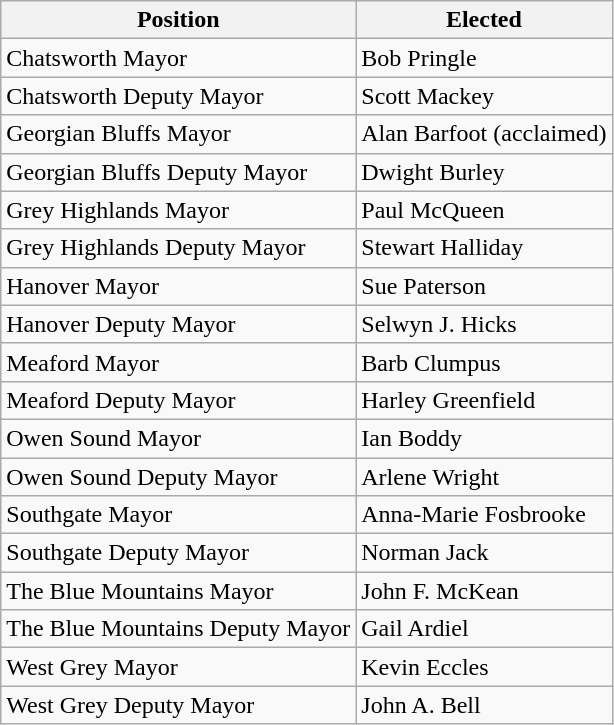<table class="wikitable">
<tr>
<th>Position</th>
<th>Elected</th>
</tr>
<tr>
<td>Chatsworth Mayor</td>
<td>Bob Pringle</td>
</tr>
<tr>
<td>Chatsworth Deputy Mayor</td>
<td>Scott Mackey</td>
</tr>
<tr>
<td>Georgian Bluffs Mayor</td>
<td>Alan Barfoot (acclaimed)</td>
</tr>
<tr>
<td>Georgian Bluffs Deputy Mayor</td>
<td>Dwight Burley</td>
</tr>
<tr>
<td>Grey Highlands Mayor</td>
<td>Paul McQueen</td>
</tr>
<tr>
<td>Grey Highlands Deputy Mayor</td>
<td>Stewart Halliday</td>
</tr>
<tr>
<td>Hanover Mayor</td>
<td>Sue Paterson</td>
</tr>
<tr>
<td>Hanover Deputy Mayor</td>
<td>Selwyn J. Hicks</td>
</tr>
<tr>
<td>Meaford Mayor</td>
<td>Barb Clumpus</td>
</tr>
<tr>
<td>Meaford Deputy Mayor</td>
<td>Harley Greenfield</td>
</tr>
<tr>
<td>Owen Sound Mayor</td>
<td>Ian Boddy</td>
</tr>
<tr>
<td>Owen Sound Deputy Mayor</td>
<td>Arlene Wright</td>
</tr>
<tr>
<td>Southgate Mayor</td>
<td>Anna-Marie Fosbrooke</td>
</tr>
<tr>
<td>Southgate Deputy Mayor</td>
<td>Norman Jack</td>
</tr>
<tr>
<td>The Blue Mountains Mayor</td>
<td>John F. McKean</td>
</tr>
<tr>
<td>The Blue Mountains Deputy Mayor</td>
<td>Gail Ardiel</td>
</tr>
<tr>
<td>West Grey Mayor</td>
<td>Kevin Eccles</td>
</tr>
<tr>
<td>West Grey Deputy Mayor</td>
<td>John A. Bell</td>
</tr>
</table>
